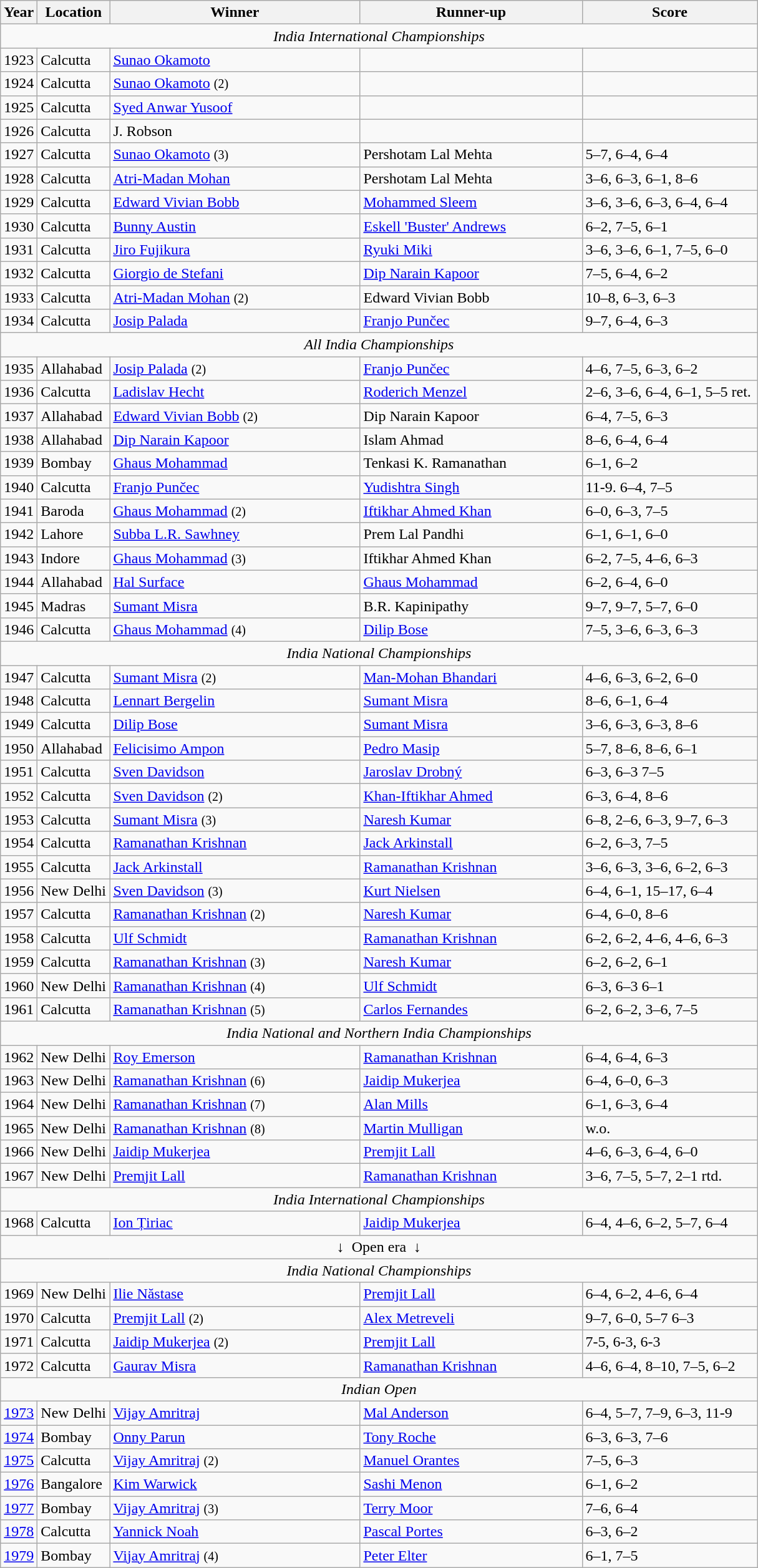<table class="wikitable">
<tr>
<th style="width:10px;">Year</th>
<th style="width:70px;">Location</th>
<th style="width:260px;">Winner</th>
<th style="width:230px;">Runner-up</th>
<th style="width:180px;">Score</th>
</tr>
<tr>
<td colspan=5 align=center><em>India International Championships</em></td>
</tr>
<tr>
<td>1923</td>
<td>Calcutta</td>
<td> <a href='#'>Sunao Okamoto</a></td>
<td></td>
<td></td>
</tr>
<tr>
<td>1924</td>
<td>Calcutta</td>
<td> <a href='#'>Sunao Okamoto</a> <small>(2)</small></td>
<td></td>
<td></td>
</tr>
<tr>
<td>1925</td>
<td>Calcutta</td>
<td> <a href='#'>Syed Anwar Yusoof</a></td>
<td></td>
<td></td>
</tr>
<tr>
<td>1926</td>
<td>Calcutta</td>
<td> J. Robson</td>
<td></td>
<td></td>
</tr>
<tr>
<td>1927</td>
<td>Calcutta</td>
<td> <a href='#'>Sunao Okamoto</a> <small>(3)</small></td>
<td> Pershotam Lal Mehta</td>
<td>5–7, 6–4,  6–4</td>
</tr>
<tr>
<td>1928</td>
<td>Calcutta</td>
<td> <a href='#'>Atri-Madan Mohan</a></td>
<td> Pershotam Lal Mehta</td>
<td>3–6, 6–3, 6–1, 8–6</td>
</tr>
<tr>
<td>1929</td>
<td>Calcutta</td>
<td> <a href='#'>Edward Vivian Bobb</a></td>
<td> <a href='#'>Mohammed Sleem</a></td>
<td>3–6, 3–6, 6–3, 6–4, 6–4</td>
</tr>
<tr>
<td>1930</td>
<td>Calcutta</td>
<td> <a href='#'>Bunny Austin</a></td>
<td> <a href='#'>Eskell 'Buster' Andrews</a></td>
<td>6–2, 7–5,  6–1</td>
</tr>
<tr>
<td>1931</td>
<td>Calcutta</td>
<td> <a href='#'>Jiro Fujikura</a></td>
<td> <a href='#'>Ryuki Miki</a></td>
<td>3–6, 3–6, 6–1, 7–5,  6–0</td>
</tr>
<tr>
<td>1932</td>
<td>Calcutta</td>
<td> <a href='#'>Giorgio de Stefani</a></td>
<td> <a href='#'>Dip Narain Kapoor</a></td>
<td>7–5, 6–4, 6–2</td>
</tr>
<tr>
<td>1933</td>
<td>Calcutta</td>
<td> <a href='#'>Atri-Madan Mohan</a> <small>(2)</small></td>
<td> Edward Vivian Bobb</td>
<td>10–8, 6–3, 6–3</td>
</tr>
<tr>
<td>1934</td>
<td>Calcutta</td>
<td> <a href='#'>Josip Palada</a></td>
<td> <a href='#'>Franjo Punčec</a></td>
<td>9–7, 6–4, 6–3</td>
</tr>
<tr>
<td colspan=5 align=center><em>All India Championships</em></td>
</tr>
<tr>
<td>1935</td>
<td>Allahabad</td>
<td> <a href='#'>Josip Palada</a> <small>(2)</small></td>
<td> <a href='#'>Franjo Punčec</a></td>
<td>4–6, 7–5, 6–3, 6–2</td>
</tr>
<tr>
<td>1936</td>
<td>Calcutta</td>
<td>  <a href='#'>Ladislav Hecht</a></td>
<td> <a href='#'>Roderich Menzel</a></td>
<td>2–6, 3–6, 6–4, 6–1, 5–5 ret.</td>
</tr>
<tr>
<td>1937</td>
<td>Allahabad</td>
<td> <a href='#'>Edward Vivian Bobb</a>  <small>(2)</small></td>
<td>  Dip Narain Kapoor</td>
<td>6–4, 7–5, 6–3</td>
</tr>
<tr>
<td>1938</td>
<td>Allahabad</td>
<td>  <a href='#'>Dip Narain Kapoor</a></td>
<td>  Islam Ahmad</td>
<td>8–6, 6–4, 6–4</td>
</tr>
<tr>
<td>1939</td>
<td>Bombay</td>
<td>  <a href='#'>Ghaus Mohammad</a></td>
<td> Tenkasi K. Ramanathan</td>
<td>6–1, 6–2</td>
</tr>
<tr>
<td>1940</td>
<td>Calcutta</td>
<td> <a href='#'>Franjo Punčec</a></td>
<td>  <a href='#'>Yudishtra Singh</a></td>
<td>11-9. 6–4, 7–5</td>
</tr>
<tr>
<td>1941</td>
<td>Baroda</td>
<td>  <a href='#'>Ghaus Mohammad</a> <small>(2)</small></td>
<td> <a href='#'>Iftikhar Ahmed Khan</a></td>
<td>6–0, 6–3, 7–5</td>
</tr>
<tr>
<td>1942</td>
<td>Lahore</td>
<td>  <a href='#'>Subba L.R. Sawhney</a></td>
<td> Prem Lal Pandhi</td>
<td>6–1, 6–1, 6–0</td>
</tr>
<tr>
<td>1943</td>
<td>Indore</td>
<td>  <a href='#'>Ghaus Mohammad</a> <small>(3)</small></td>
<td> Iftikhar Ahmed Khan</td>
<td>6–2, 7–5, 4–6, 6–3</td>
</tr>
<tr>
<td>1944</td>
<td>Allahabad</td>
<td> <a href='#'>Hal Surface</a></td>
<td> <a href='#'>Ghaus Mohammad</a></td>
<td>6–2, 6–4, 6–0</td>
</tr>
<tr>
<td>1945</td>
<td>Madras</td>
<td> <a href='#'>Sumant Misra</a></td>
<td> B.R. Kapinipathy</td>
<td>9–7, 9–7, 5–7, 6–0</td>
</tr>
<tr>
<td>1946</td>
<td>Calcutta</td>
<td> <a href='#'>Ghaus Mohammad</a> <small>(4)</small></td>
<td> <a href='#'>Dilip Bose</a></td>
<td>7–5, 3–6, 6–3, 6–3</td>
</tr>
<tr>
<td colspan=5 align=center><em>India National Championships</em></td>
</tr>
<tr>
<td>1947</td>
<td>Calcutta</td>
<td> <a href='#'>Sumant Misra</a> <small>(2)</small></td>
<td> <a href='#'>Man-Mohan Bhandari</a></td>
<td>4–6, 6–3, 6–2, 6–0</td>
</tr>
<tr>
<td>1948</td>
<td>Calcutta</td>
<td> <a href='#'>Lennart Bergelin</a></td>
<td> <a href='#'>Sumant Misra</a></td>
<td>8–6, 6–1, 6–4</td>
</tr>
<tr>
<td>1949</td>
<td>Calcutta</td>
<td> <a href='#'>Dilip Bose</a></td>
<td> <a href='#'>Sumant Misra</a></td>
<td>3–6, 6–3, 6–3, 8–6</td>
</tr>
<tr>
<td>1950</td>
<td>Allahabad</td>
<td> <a href='#'>Felicisimo Ampon</a></td>
<td> <a href='#'>Pedro Masip</a></td>
<td>5–7, 8–6, 8–6, 6–1</td>
</tr>
<tr>
<td>1951</td>
<td>Calcutta</td>
<td> <a href='#'>Sven Davidson</a></td>
<td> <a href='#'>Jaroslav Drobný</a></td>
<td>6–3, 6–3 7–5</td>
</tr>
<tr>
<td>1952</td>
<td>Calcutta</td>
<td> <a href='#'>Sven Davidson</a> <small>(2)</small></td>
<td> <a href='#'>Khan-Iftikhar Ahmed</a></td>
<td>6–3, 6–4, 8–6</td>
</tr>
<tr>
<td>1953</td>
<td>Calcutta</td>
<td> <a href='#'>Sumant Misra</a> <small>(3)</small></td>
<td> <a href='#'>Naresh Kumar</a></td>
<td>6–8, 2–6,  6–3, 9–7, 6–3</td>
</tr>
<tr>
<td>1954</td>
<td>Calcutta</td>
<td> <a href='#'>Ramanathan Krishnan</a></td>
<td> <a href='#'>Jack Arkinstall</a></td>
<td>6–2, 6–3, 7–5</td>
</tr>
<tr>
<td>1955</td>
<td>Calcutta</td>
<td> <a href='#'>Jack Arkinstall</a></td>
<td> <a href='#'>Ramanathan Krishnan</a></td>
<td>3–6, 6–3, 3–6, 6–2, 6–3</td>
</tr>
<tr>
<td>1956</td>
<td>New Delhi</td>
<td> <a href='#'>Sven Davidson</a> <small>(3)</small></td>
<td> <a href='#'>Kurt Nielsen</a></td>
<td>6–4, 6–1, 15–17, 6–4</td>
</tr>
<tr>
<td>1957</td>
<td>Calcutta</td>
<td> <a href='#'>Ramanathan Krishnan</a> <small>(2)</small></td>
<td> <a href='#'>Naresh Kumar</a></td>
<td>6–4, 6–0, 8–6</td>
</tr>
<tr>
<td>1958</td>
<td>Calcutta</td>
<td> <a href='#'>Ulf Schmidt</a></td>
<td> <a href='#'>Ramanathan Krishnan</a></td>
<td>6–2, 6–2, 4–6, 4–6, 6–3</td>
</tr>
<tr>
<td>1959</td>
<td>Calcutta</td>
<td> <a href='#'>Ramanathan Krishnan</a> <small>(3)</small></td>
<td> <a href='#'>Naresh Kumar</a></td>
<td>6–2, 6–2, 6–1</td>
</tr>
<tr>
<td>1960</td>
<td>New Delhi</td>
<td> <a href='#'>Ramanathan Krishnan</a> <small>(4)</small></td>
<td> <a href='#'>Ulf Schmidt</a></td>
<td>6–3, 6–3  6–1</td>
</tr>
<tr>
<td>1961</td>
<td>Calcutta</td>
<td> <a href='#'>Ramanathan Krishnan</a> <small>(5)</small></td>
<td> <a href='#'>Carlos Fernandes</a></td>
<td>6–2, 6–2, 3–6, 7–5</td>
</tr>
<tr>
<td colspan=5 align=center><em>India National and Northern India Championships</em></td>
</tr>
<tr>
<td>1962</td>
<td>New Delhi</td>
<td> <a href='#'>Roy Emerson</a></td>
<td> <a href='#'>Ramanathan Krishnan</a></td>
<td>6–4, 6–4, 6–3</td>
</tr>
<tr>
<td>1963</td>
<td>New Delhi</td>
<td> <a href='#'>Ramanathan Krishnan</a> <small>(6)</small></td>
<td> <a href='#'>Jaidip Mukerjea</a></td>
<td>6–4, 6–0, 6–3</td>
</tr>
<tr>
<td>1964</td>
<td>New Delhi</td>
<td> <a href='#'>Ramanathan Krishnan</a> <small>(7)</small></td>
<td> <a href='#'>Alan Mills</a></td>
<td>6–1, 6–3, 6–4</td>
</tr>
<tr>
<td>1965</td>
<td>New Delhi</td>
<td> <a href='#'>Ramanathan Krishnan</a> <small>(8)</small></td>
<td> <a href='#'>Martin Mulligan</a></td>
<td>w.o.</td>
</tr>
<tr>
<td>1966</td>
<td>New Delhi</td>
<td>  <a href='#'>Jaidip Mukerjea</a></td>
<td>  <a href='#'>Premjit Lall</a></td>
<td>4–6, 6–3, 6–4, 6–0</td>
</tr>
<tr>
<td>1967</td>
<td>New Delhi</td>
<td> <a href='#'>Premjit Lall</a></td>
<td> <a href='#'>Ramanathan Krishnan</a></td>
<td>3–6, 7–5, 5–7, 2–1 rtd.</td>
</tr>
<tr>
<td colspan=5 align=center><em>India International Championships</em></td>
</tr>
<tr>
<td>1968</td>
<td>Calcutta</td>
<td> <a href='#'>Ion Țiriac</a></td>
<td>  <a href='#'>Jaidip Mukerjea</a></td>
<td>6–4, 4–6, 6–2, 5–7, 6–4</td>
</tr>
<tr>
<td colspan="5" align="center">↓  Open era  ↓</td>
</tr>
<tr>
<td colspan=5 align=center><em>India National Championships</em></td>
</tr>
<tr>
<td>1969</td>
<td>New Delhi</td>
<td> <a href='#'>Ilie Năstase</a></td>
<td> <a href='#'>Premjit Lall</a></td>
<td>6–4,  6–2, 4–6,  6–4</td>
</tr>
<tr>
<td>1970</td>
<td>Calcutta</td>
<td> <a href='#'>Premjit Lall</a> <small>(2)</small></td>
<td> <a href='#'>Alex Metreveli</a></td>
<td>9–7,  6–0, 5–7  6–3</td>
</tr>
<tr>
<td>1971</td>
<td>Calcutta</td>
<td> <a href='#'>Jaidip Mukerjea</a> <small>(2)</small></td>
<td> <a href='#'>Premjit Lall</a></td>
<td>7-5, 6-3, 6-3</td>
</tr>
<tr>
<td>1972</td>
<td>Calcutta</td>
<td> <a href='#'>Gaurav Misra</a></td>
<td> <a href='#'>Ramanathan Krishnan</a></td>
<td>4–6,  6–4, 8–10, 7–5,  6–2</td>
</tr>
<tr>
<td colspan=5 align=center><em>Indian Open</em></td>
</tr>
<tr>
<td><a href='#'>1973</a></td>
<td>New Delhi</td>
<td> <a href='#'>Vijay Amritraj</a></td>
<td> <a href='#'>Mal Anderson</a></td>
<td>6–4, 5–7, 7–9,  6–3, 11-9</td>
</tr>
<tr>
<td><a href='#'>1974</a></td>
<td>Bombay</td>
<td> <a href='#'>Onny Parun</a></td>
<td> <a href='#'>Tony Roche</a></td>
<td>6–3, 6–3, 7–6</td>
</tr>
<tr>
<td><a href='#'>1975</a></td>
<td>Calcutta</td>
<td> <a href='#'>Vijay Amritraj</a> <small>(2)</small></td>
<td> <a href='#'>Manuel Orantes</a></td>
<td>7–5, 6–3</td>
</tr>
<tr>
<td><a href='#'>1976</a></td>
<td>Bangalore</td>
<td> <a href='#'>Kim Warwick</a></td>
<td> <a href='#'>Sashi Menon</a></td>
<td>6–1, 6–2</td>
</tr>
<tr>
<td><a href='#'>1977</a></td>
<td>Bombay</td>
<td> <a href='#'>Vijay Amritraj</a> <small>(3)</small></td>
<td> <a href='#'>Terry Moor</a></td>
<td>7–6, 6–4</td>
</tr>
<tr>
<td><a href='#'>1978</a></td>
<td>Calcutta</td>
<td> <a href='#'>Yannick Noah</a></td>
<td> <a href='#'>Pascal Portes</a></td>
<td>6–3, 6–2</td>
</tr>
<tr>
<td><a href='#'>1979</a></td>
<td>Bombay</td>
<td> <a href='#'>Vijay Amritraj</a> <small>(4)</small></td>
<td> <a href='#'>Peter Elter</a></td>
<td>6–1, 7–5</td>
</tr>
</table>
